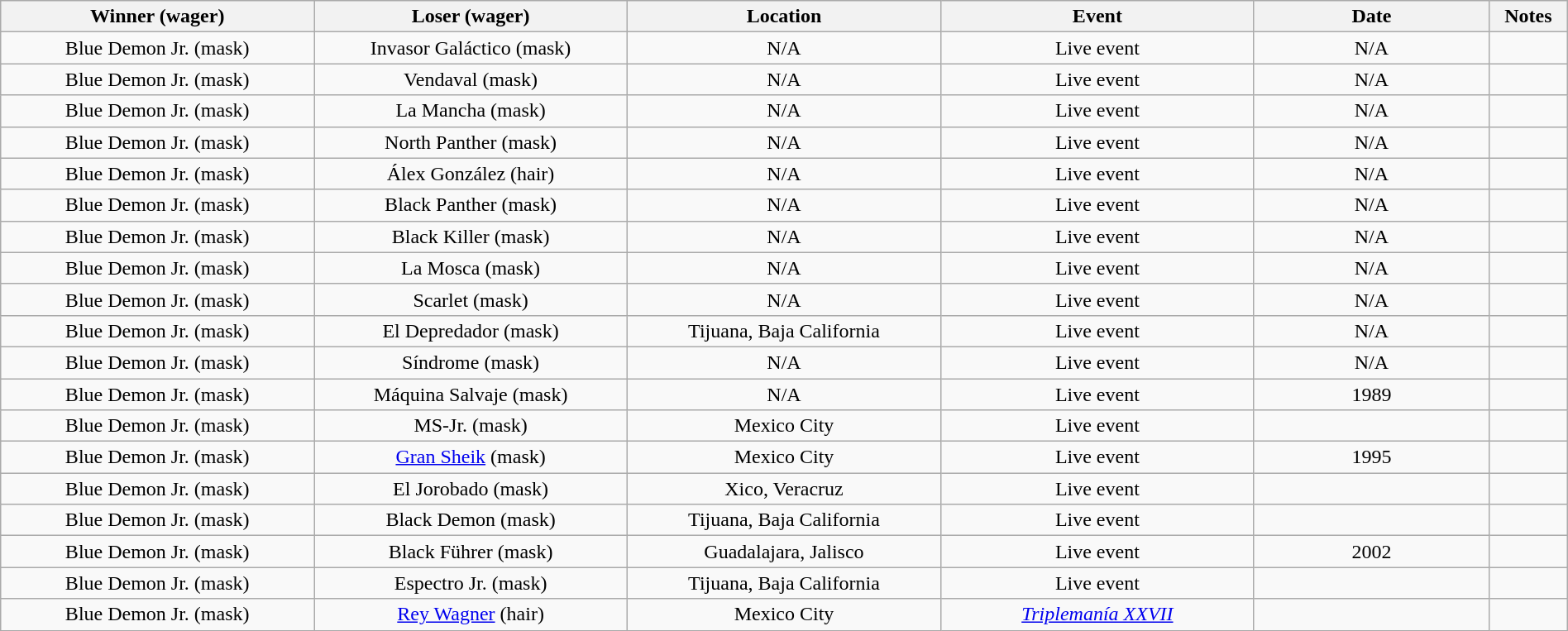<table class="wikitable sortable" width=100%  style="text-align: center">
<tr>
<th width=20% scope="col">Winner (wager)</th>
<th width=20% scope="col">Loser (wager)</th>
<th width=20% scope="col">Location</th>
<th width=20% scope="col">Event</th>
<th width=15% scope="col">Date</th>
<th class="unsortable" width=5% scope="col">Notes</th>
</tr>
<tr>
<td>Blue Demon Jr. (mask)</td>
<td>Invasor Galáctico (mask)</td>
<td>N/A</td>
<td>Live event</td>
<td>N/A</td>
<td></td>
</tr>
<tr>
<td>Blue Demon Jr. (mask)</td>
<td>Vendaval (mask)</td>
<td>N/A</td>
<td>Live event</td>
<td>N/A</td>
<td></td>
</tr>
<tr>
<td>Blue Demon Jr. (mask)</td>
<td>La Mancha (mask)</td>
<td>N/A</td>
<td>Live event</td>
<td>N/A</td>
<td> </td>
</tr>
<tr>
<td>Blue Demon Jr. (mask)</td>
<td>North Panther (mask)</td>
<td>N/A</td>
<td>Live event</td>
<td>N/A</td>
<td> </td>
</tr>
<tr>
<td>Blue Demon Jr. (mask)</td>
<td>Álex González (hair)</td>
<td>N/A</td>
<td>Live event</td>
<td>N/A</td>
<td> </td>
</tr>
<tr>
<td>Blue Demon Jr. (mask)</td>
<td>Black Panther (mask)</td>
<td>N/A</td>
<td>Live event</td>
<td>N/A</td>
<td> </td>
</tr>
<tr>
<td>Blue Demon Jr. (mask)</td>
<td>Black Killer (mask)</td>
<td>N/A</td>
<td>Live event</td>
<td>N/A</td>
<td> </td>
</tr>
<tr>
<td>Blue Demon Jr. (mask)</td>
<td>La Mosca (mask)</td>
<td>N/A</td>
<td>Live event</td>
<td>N/A</td>
<td> </td>
</tr>
<tr>
<td>Blue Demon Jr. (mask)</td>
<td>Scarlet (mask)</td>
<td>N/A</td>
<td>Live event</td>
<td>N/A</td>
<td></td>
</tr>
<tr>
<td>Blue Demon Jr. (mask)</td>
<td>El Depredador (mask)</td>
<td>Tijuana, Baja California</td>
<td>Live event</td>
<td>N/A</td>
<td></td>
</tr>
<tr>
<td>Blue Demon Jr. (mask)</td>
<td>Síndrome (mask)</td>
<td>N/A</td>
<td>Live event</td>
<td>N/A</td>
<td> </td>
</tr>
<tr>
<td>Blue Demon Jr. (mask)</td>
<td>Máquina Salvaje (mask)</td>
<td>N/A</td>
<td>Live event</td>
<td>1989</td>
<td> </td>
</tr>
<tr>
<td>Blue Demon Jr. (mask)</td>
<td>MS-Jr. (mask)</td>
<td>Mexico City</td>
<td>Live event</td>
<td></td>
<td></td>
</tr>
<tr>
<td>Blue Demon Jr. (mask)</td>
<td><a href='#'>Gran Sheik</a> (mask)</td>
<td>Mexico City</td>
<td>Live event</td>
<td>1995</td>
<td> </td>
</tr>
<tr>
<td>Blue Demon Jr. (mask)</td>
<td>El Jorobado (mask)</td>
<td>Xico, Veracruz</td>
<td>Live event</td>
<td></td>
<td></td>
</tr>
<tr>
<td>Blue Demon Jr. (mask)</td>
<td>Black Demon (mask)</td>
<td>Tijuana, Baja California</td>
<td>Live event</td>
<td></td>
<td></td>
</tr>
<tr>
<td>Blue Demon Jr. (mask)</td>
<td>Black Führer (mask)</td>
<td>Guadalajara, Jalisco</td>
<td>Live event</td>
<td>2002</td>
<td> </td>
</tr>
<tr>
<td>Blue Demon Jr. (mask)</td>
<td>Espectro Jr. (mask)</td>
<td>Tijuana, Baja California</td>
<td>Live event</td>
<td></td>
<td> </td>
</tr>
<tr>
<td>Blue Demon Jr. (mask)</td>
<td><a href='#'>Rey Wagner</a> (hair)</td>
<td>Mexico City</td>
<td><em><a href='#'>Triplemanía XXVII</a></em></td>
<td></td>
<td></td>
</tr>
</table>
